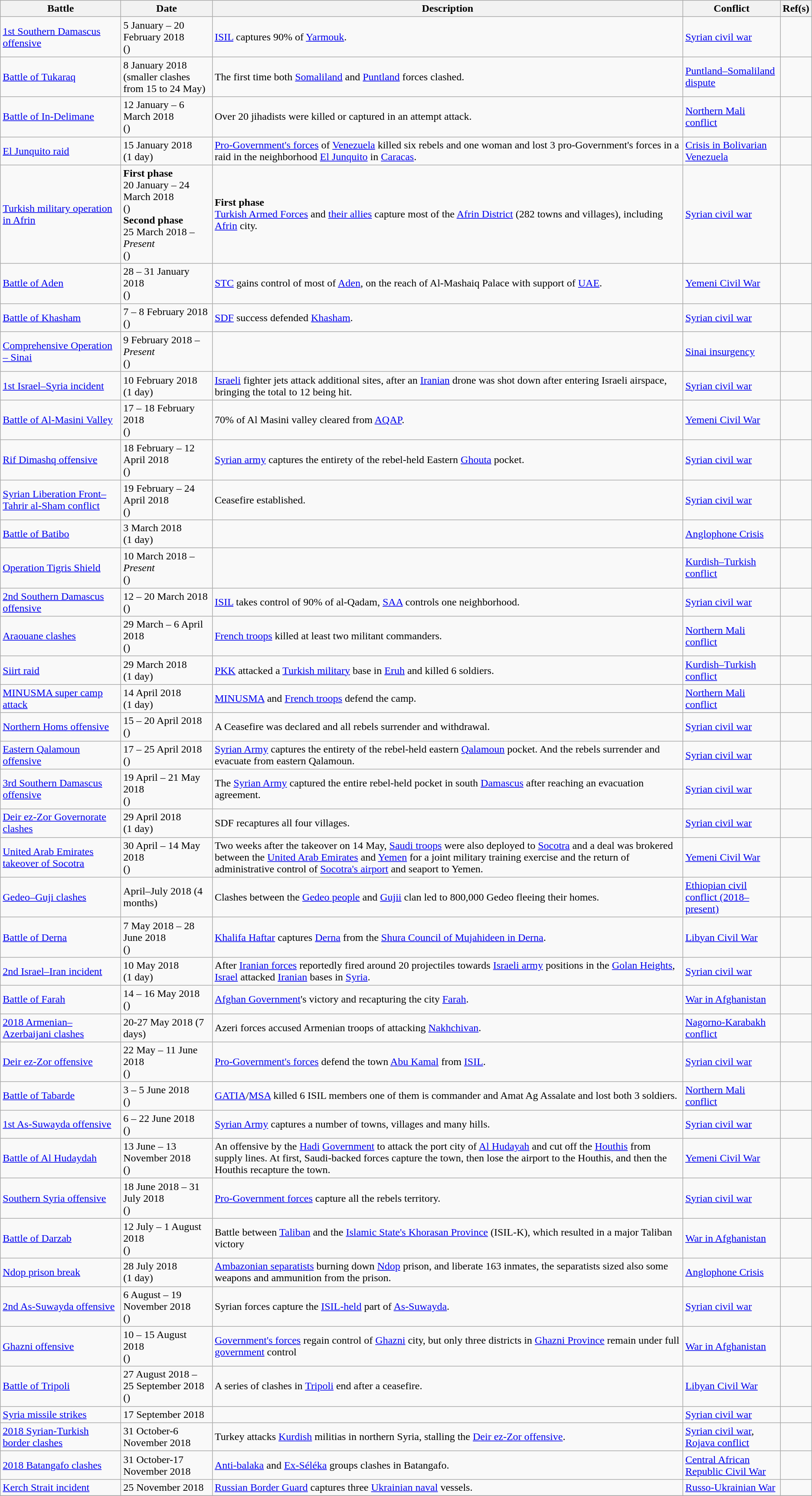<table class="wikitable">
<tr>
<th>Battle</th>
<th>Date</th>
<th>Description</th>
<th>Conflict</th>
<th>Ref(s)</th>
</tr>
<tr>
<td><a href='#'>1st Southern Damascus offensive</a></td>
<td>5 January – 20 February 2018<br>()</td>
<td><a href='#'>ISIL</a> captures 90% of <a href='#'>Yarmouk</a>.</td>
<td><a href='#'>Syrian civil war</a></td>
<td></td>
</tr>
<tr>
<td><a href='#'>Battle of Tukaraq</a></td>
<td>8 January 2018<br>(smaller clashes from 15 to 24 May)</td>
<td>The first time both <a href='#'>Somaliland</a> and <a href='#'>Puntland</a> forces clashed.</td>
<td><a href='#'>Puntland–Somaliland dispute</a></td>
<td></td>
</tr>
<tr>
<td><a href='#'>Battle of In-Delimane</a></td>
<td>12 January – 6 March 2018<br>()</td>
<td>Over 20 jihadists were killed or captured in an attempt attack.</td>
<td><a href='#'>Northern Mali conflict</a></td>
<td></td>
</tr>
<tr>
<td><a href='#'>El Junquito raid</a></td>
<td>15 January 2018<br>(1 day)</td>
<td><a href='#'>Pro-Government's forces</a> of <a href='#'>Venezuela</a> killed six rebels and one woman and lost 3 pro-Government's forces in a raid in the neighborhood <a href='#'>El Junquito</a> in <a href='#'>Caracas</a>.</td>
<td><a href='#'>Crisis in Bolivarian Venezuela</a></td>
<td></td>
</tr>
<tr>
<td><a href='#'>Turkish military operation in Afrin</a></td>
<td><strong>First phase</strong><br>20 January – 24 March 2018<br>()<br> <strong>Second phase</strong><br> 25 March 2018 – <em>Present</em><br>()</td>
<td><strong>First phase</strong><br><a href='#'>Turkish Armed Forces</a> and <a href='#'>their allies</a> capture most of the <a href='#'>Afrin District</a> (282 towns and villages), including <a href='#'>Afrin</a> city.</td>
<td><a href='#'>Syrian civil war</a></td>
<td></td>
</tr>
<tr>
<td><a href='#'>Battle of Aden</a></td>
<td>28 – 31 January 2018<br>()</td>
<td><a href='#'>STC</a> gains control of most of <a href='#'>Aden</a>, on the reach of Al-Mashaiq Palace with support of <a href='#'>UAE</a>.</td>
<td><a href='#'>Yemeni Civil War</a></td>
<td></td>
</tr>
<tr>
<td><a href='#'>Battle of Khasham</a></td>
<td>7 – 8 February 2018<br>()</td>
<td><a href='#'>SDF</a> success defended <a href='#'>Khasham</a>.</td>
<td><a href='#'>Syrian civil war</a></td>
<td></td>
</tr>
<tr>
<td><a href='#'>Comprehensive Operation – Sinai</a></td>
<td>9 February 2018 – <em>Present</em><br>()</td>
<td></td>
<td><a href='#'>Sinai insurgency</a></td>
<td></td>
</tr>
<tr>
<td><a href='#'>1st Israel–Syria incident</a></td>
<td>10 February 2018<br>(1 day)</td>
<td><a href='#'>Israeli</a> fighter jets attack additional sites, after an <a href='#'>Iranian</a> drone was shot down after entering Israeli airspace, bringing the total to 12 being hit.</td>
<td><a href='#'>Syrian civil war</a></td>
<td></td>
</tr>
<tr>
<td><a href='#'>Battle of Al-Masini Valley</a></td>
<td>17 – 18 February 2018<br>()</td>
<td>70% of Al Masini valley cleared from <a href='#'>AQAP</a>.</td>
<td><a href='#'>Yemeni Civil War</a></td>
<td></td>
</tr>
<tr>
<td><a href='#'>Rif Dimashq offensive</a></td>
<td>18 February – 12 April 2018<br>()</td>
<td><a href='#'>Syrian army</a> captures the entirety of the rebel-held Eastern <a href='#'>Ghouta</a> pocket.</td>
<td><a href='#'>Syrian civil war</a></td>
<td></td>
</tr>
<tr>
<td><a href='#'>Syrian Liberation Front–Tahrir al-Sham conflict</a></td>
<td>19 February – 24 April 2018<br>()</td>
<td>Ceasefire established.</td>
<td><a href='#'>Syrian civil war</a></td>
<td></td>
</tr>
<tr>
<td><a href='#'>Battle of Batibo</a></td>
<td>3 March 2018<br>(1 day)</td>
<td></td>
<td><a href='#'>Anglophone Crisis</a></td>
<td></td>
</tr>
<tr>
<td><a href='#'>Operation Tigris Shield</a></td>
<td>10 March 2018 – <em>Present</em><br>()</td>
<td></td>
<td><a href='#'>Kurdish–Turkish conflict</a></td>
<td></td>
</tr>
<tr>
<td><a href='#'>2nd Southern Damascus offensive</a></td>
<td>12 – 20 March 2018<br>()</td>
<td><a href='#'>ISIL</a> takes control of 90% of al-Qadam, <a href='#'>SAA</a> controls one neighborhood.</td>
<td><a href='#'>Syrian civil war</a></td>
<td></td>
</tr>
<tr>
<td><a href='#'>Araouane clashes</a></td>
<td>29 March – 6 April 2018<br>()</td>
<td><a href='#'>French troops</a> killed at least two militant commanders.</td>
<td><a href='#'>Northern Mali conflict</a></td>
<td></td>
</tr>
<tr>
<td><a href='#'>Siirt raid</a></td>
<td>29 March 2018<br>(1 day)</td>
<td><a href='#'>PKK</a> attacked a <a href='#'>Turkish military</a> base in <a href='#'>Eruh</a> and killed 6 soldiers.</td>
<td><a href='#'>Kurdish–Turkish conflict</a></td>
<td></td>
</tr>
<tr>
<td><a href='#'>MINUSMA super camp attack</a></td>
<td>14 April 2018<br>(1 day)</td>
<td><a href='#'>MINUSMA</a> and <a href='#'>French troops</a> defend the camp.</td>
<td><a href='#'>Northern Mali conflict</a></td>
<td></td>
</tr>
<tr>
<td><a href='#'>Northern Homs offensive</a></td>
<td>15 – 20 April 2018<br>()</td>
<td>A Ceasefire was declared and all rebels surrender and withdrawal.</td>
<td><a href='#'>Syrian civil war</a></td>
<td></td>
</tr>
<tr>
<td><a href='#'>Eastern Qalamoun offensive</a></td>
<td>17 – 25 April 2018<br>()</td>
<td><a href='#'>Syrian Army</a> captures the entirety of the rebel-held eastern <a href='#'>Qalamoun</a> pocket. And the rebels surrender and evacuate from eastern Qalamoun.</td>
<td><a href='#'>Syrian civil war</a></td>
<td></td>
</tr>
<tr>
<td><a href='#'>3rd Southern Damascus offensive</a></td>
<td>19 April – 21 May 2018<br>()</td>
<td>The <a href='#'>Syrian Army</a> captured the entire rebel-held pocket in south <a href='#'>Damascus</a> after reaching an evacuation agreement.</td>
<td><a href='#'>Syrian civil war</a></td>
<td></td>
</tr>
<tr>
<td><a href='#'>Deir ez-Zor Governorate clashes</a></td>
<td>29 April 2018<br>(1 day)</td>
<td>SDF recaptures all four villages.</td>
<td><a href='#'>Syrian civil war</a></td>
<td></td>
</tr>
<tr>
<td><a href='#'>United Arab Emirates takeover of Socotra</a></td>
<td>30 April – 14 May 2018<br>()</td>
<td>Two weeks after the takeover on 14 May, <a href='#'>Saudi troops</a> were also deployed to <a href='#'>Socotra</a> and a deal was brokered between the <a href='#'>United Arab Emirates</a> and <a href='#'>Yemen</a> for a joint military training exercise and the return of administrative control of <a href='#'>Socotra's airport</a> and seaport to Yemen.</td>
<td><a href='#'>Yemeni Civil War</a></td>
<td></td>
</tr>
<tr>
<td><a href='#'>Gedeo–Guji clashes</a></td>
<td>April–July 2018 (4 months)</td>
<td>Clashes between the <a href='#'>Gedeo people</a> and <a href='#'>Gujii</a> clan led to 800,000 Gedeo fleeing their homes.</td>
<td><a href='#'>Ethiopian civil conflict (2018–present)</a></td>
<td></td>
</tr>
<tr>
<td><a href='#'>Battle of Derna</a></td>
<td>7 May 2018 – 28 June 2018<br>()</td>
<td><a href='#'>Khalifa Haftar</a> captures <a href='#'>Derna</a> from the <a href='#'>Shura Council of Mujahideen in Derna</a>.</td>
<td><a href='#'>Libyan Civil War</a></td>
<td></td>
</tr>
<tr>
<td><a href='#'>2nd Israel–Iran incident</a></td>
<td>10 May 2018<br>(1 day)</td>
<td>After <a href='#'>Iranian forces</a> reportedly fired around 20 projectiles towards <a href='#'>Israeli army</a> positions in the <a href='#'>Golan Heights</a>, <a href='#'>Israel</a> attacked <a href='#'>Iranian</a> bases in <a href='#'>Syria</a>.</td>
<td><a href='#'>Syrian civil war</a></td>
<td></td>
</tr>
<tr>
<td><a href='#'>Battle of Farah</a></td>
<td>14 – 16 May 2018<br>()</td>
<td><a href='#'>Afghan Government</a>'s victory and recapturing the city <a href='#'>Farah</a>.</td>
<td><a href='#'>War in Afghanistan</a></td>
<td></td>
</tr>
<tr>
<td><a href='#'>2018 Armenian–Azerbaijani clashes</a></td>
<td>20-27 May 2018 (7 days)</td>
<td>Azeri forces accused Armenian troops of attacking <a href='#'>Nakhchivan</a>.</td>
<td><a href='#'>Nagorno-Karabakh conflict</a></td>
<td></td>
</tr>
<tr>
<td><a href='#'>Deir ez-Zor offensive</a></td>
<td>22 May – 11 June 2018<br>()</td>
<td><a href='#'>Pro-Government's forces</a> defend the town <a href='#'>Abu Kamal</a> from <a href='#'>ISIL</a>.</td>
<td><a href='#'>Syrian civil war</a></td>
<td></td>
</tr>
<tr>
<td><a href='#'>Battle of Tabarde</a></td>
<td>3 – 5 June 2018<br>()</td>
<td><a href='#'>GATIA</a>/<a href='#'>MSA</a> killed 6 ISIL members one of them is commander and Amat Ag Assalate and lost both 3 soldiers.</td>
<td><a href='#'>Northern Mali conflict</a></td>
<td></td>
</tr>
<tr>
<td><a href='#'>1st As-Suwayda offensive</a></td>
<td>6 – 22 June 2018<br>()</td>
<td><a href='#'>Syrian Army</a> captures a number of towns, villages and many hills.</td>
<td><a href='#'>Syrian civil war</a></td>
<td></td>
</tr>
<tr>
<td><a href='#'>Battle of Al Hudaydah</a></td>
<td>13 June – 13 November 2018<br>()</td>
<td>An offensive by the <a href='#'>Hadi</a> <a href='#'>Government</a> to attack the port city of <a href='#'>Al Hudayah</a> and cut off the <a href='#'>Houthis</a> from supply lines. At first, Saudi-backed forces capture the town, then lose the airport to the Houthis, and then the Houthis recapture the town.</td>
<td><a href='#'>Yemeni Civil War</a></td>
<td></td>
</tr>
<tr>
<td><a href='#'>Southern Syria offensive</a></td>
<td>18 June 2018 – 31 July 2018<br>()</td>
<td><a href='#'>Pro-Government forces</a> capture all the rebels territory.</td>
<td><a href='#'>Syrian civil war</a></td>
<td></td>
</tr>
<tr>
<td><a href='#'>Battle of Darzab</a></td>
<td>12 July – 1 August 2018<br>()</td>
<td>Battle between <a href='#'>Taliban</a> and the <a href='#'>Islamic State's Khorasan Province</a> (ISIL-K), which resulted in a major Taliban victory</td>
<td><a href='#'>War in Afghanistan</a></td>
<td></td>
</tr>
<tr>
<td><a href='#'>Ndop prison break</a></td>
<td>28 July 2018<br>(1 day)</td>
<td><a href='#'>Ambazonian separatists</a> burning down <a href='#'>Ndop</a> prison, and liberate 163 inmates, the separatists sized also some weapons and ammunition from the prison.</td>
<td><a href='#'>Anglophone Crisis</a></td>
<td></td>
</tr>
<tr>
<td><a href='#'>2nd As-Suwayda offensive</a></td>
<td>6 August – 19 November 2018<br>()</td>
<td>Syrian forces capture the <a href='#'>ISIL-held</a> part of <a href='#'>As-Suwayda</a>.</td>
<td><a href='#'>Syrian civil war</a></td>
<td></td>
</tr>
<tr>
<td><a href='#'>Ghazni offensive</a></td>
<td>10 – 15 August 2018<br>()</td>
<td><a href='#'>Government's forces</a> regain control of <a href='#'>Ghazni</a> city, but only three districts in <a href='#'>Ghazni Province</a> remain under full <a href='#'>government</a> control</td>
<td><a href='#'>War in Afghanistan</a></td>
<td></td>
</tr>
<tr>
<td><a href='#'>Battle of Tripoli</a></td>
<td>27 August 2018 – 25 September 2018<br>()</td>
<td>A series of clashes in <a href='#'>Tripoli</a> end after a ceasefire.</td>
<td><a href='#'>Libyan Civil War</a></td>
<td></td>
</tr>
<tr>
<td><a href='#'>Syria missile strikes</a></td>
<td>17 September 2018</td>
<td></td>
<td><a href='#'>Syrian civil war</a></td>
<td></td>
</tr>
<tr>
<td><a href='#'>2018 Syrian-Turkish border clashes</a></td>
<td>31 October-6 November 2018</td>
<td>Turkey attacks <a href='#'>Kurdish</a> militias in northern Syria, stalling the <a href='#'>Deir ez-Zor offensive</a>.</td>
<td><a href='#'>Syrian civil war</a>, <a href='#'>Rojava conflict</a></td>
<td></td>
</tr>
<tr>
<td><a href='#'>2018 Batangafo clashes</a></td>
<td>31 October-17 November 2018</td>
<td><a href='#'>Anti-balaka</a> and <a href='#'>Ex-Séléka</a> groups clashes in Batangafo.</td>
<td><a href='#'>Central African Republic Civil War</a></td>
<td></td>
</tr>
<tr>
<td><a href='#'>Kerch Strait incident</a></td>
<td>25 November 2018</td>
<td><a href='#'>Russian Border Guard</a> captures three <a href='#'>Ukrainian naval</a> vessels.</td>
<td><a href='#'>Russo-Ukrainian War</a></td>
<td></td>
</tr>
<tr>
</tr>
<tr>
</tr>
<tr>
</tr>
</table>
